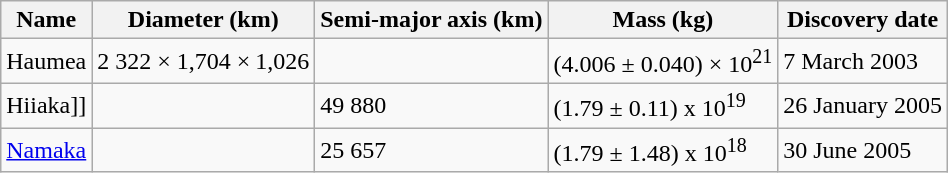<table class="wikitable">
<tr>
<th>Name</th>
<th>Diameter (km)</th>
<th>Semi-major axis (km)</th>
<th>Mass (kg)</th>
<th>Discovery date</th>
</tr>
<tr>
<td>Haumea</td>
<td>2 322 × 1,704 × 1,026</td>
<td></td>
<td>(4.006 ± 0.040) × 10<sup>21</sup></td>
<td>7 March 2003</td>
</tr>
<tr>
<td [[Hi>Hiiaka]]</td>
<td></td>
<td>49 880</td>
<td>(1.79 ± 0.11) x 10<sup>19</sup></td>
<td>26 January 2005</td>
</tr>
<tr>
<td><a href='#'>Namaka</a></td>
<td></td>
<td>25 657</td>
<td>(1.79 ± 1.48) x 10<sup>18</sup></td>
<td>30 June 2005</td>
</tr>
</table>
